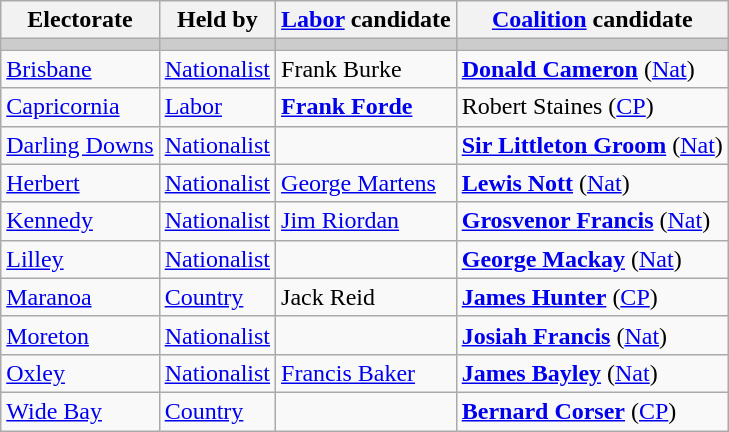<table class="wikitable">
<tr>
<th>Electorate</th>
<th>Held by</th>
<th><a href='#'>Labor</a> candidate</th>
<th><a href='#'>Coalition</a> candidate</th>
</tr>
<tr bgcolor="#cccccc">
<td></td>
<td></td>
<td></td>
<td></td>
</tr>
<tr>
<td><a href='#'>Brisbane</a></td>
<td><a href='#'>Nationalist</a></td>
<td>Frank Burke</td>
<td><strong><a href='#'>Donald Cameron</a></strong> (<a href='#'>Nat</a>)</td>
</tr>
<tr>
<td><a href='#'>Capricornia</a></td>
<td><a href='#'>Labor</a></td>
<td><strong><a href='#'>Frank Forde</a></strong></td>
<td>Robert Staines (<a href='#'>CP</a>)</td>
</tr>
<tr>
<td><a href='#'>Darling Downs</a></td>
<td><a href='#'>Nationalist</a></td>
<td></td>
<td><strong><a href='#'>Sir Littleton Groom</a></strong> (<a href='#'>Nat</a>)</td>
</tr>
<tr>
<td><a href='#'>Herbert</a></td>
<td><a href='#'>Nationalist</a></td>
<td><a href='#'>George Martens</a></td>
<td><strong><a href='#'>Lewis Nott</a></strong> (<a href='#'>Nat</a>)</td>
</tr>
<tr>
<td><a href='#'>Kennedy</a></td>
<td><a href='#'>Nationalist</a></td>
<td><a href='#'>Jim Riordan</a></td>
<td><strong><a href='#'>Grosvenor Francis</a></strong> (<a href='#'>Nat</a>)</td>
</tr>
<tr>
<td><a href='#'>Lilley</a></td>
<td><a href='#'>Nationalist</a></td>
<td></td>
<td><strong><a href='#'>George Mackay</a></strong> (<a href='#'>Nat</a>)</td>
</tr>
<tr>
<td><a href='#'>Maranoa</a></td>
<td><a href='#'>Country</a></td>
<td>Jack Reid</td>
<td><strong><a href='#'>James Hunter</a></strong> (<a href='#'>CP</a>)</td>
</tr>
<tr>
<td><a href='#'>Moreton</a></td>
<td><a href='#'>Nationalist</a></td>
<td></td>
<td><strong><a href='#'>Josiah Francis</a></strong> (<a href='#'>Nat</a>)</td>
</tr>
<tr>
<td><a href='#'>Oxley</a></td>
<td><a href='#'>Nationalist</a></td>
<td><a href='#'>Francis Baker</a></td>
<td><strong><a href='#'>James Bayley</a></strong> (<a href='#'>Nat</a>)</td>
</tr>
<tr>
<td><a href='#'>Wide Bay</a></td>
<td><a href='#'>Country</a></td>
<td></td>
<td><strong><a href='#'>Bernard Corser</a></strong> (<a href='#'>CP</a>)</td>
</tr>
</table>
